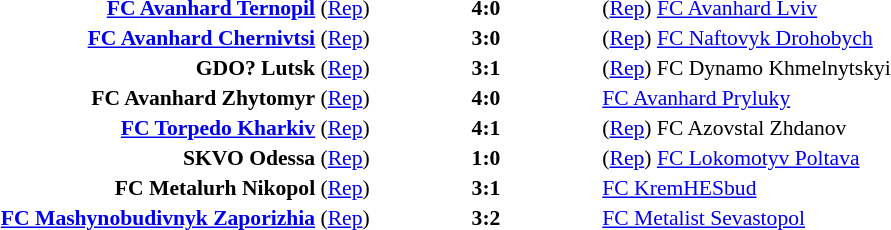<table width=100% cellspacing=1>
<tr>
<th width=20%></th>
<th width=12%></th>
<th width=20%></th>
<th></th>
</tr>
<tr style=font-size:90%>
<td align=right><strong><a href='#'>FC Avanhard Ternopil</a></strong> (<a href='#'>Rep</a>)</td>
<td align=center><strong>4:0</strong></td>
<td>(<a href='#'>Rep</a>) <a href='#'>FC Avanhard Lviv</a></td>
<td align=center></td>
</tr>
<tr style=font-size:90%>
<td align=right><strong><a href='#'>FC Avanhard Chernivtsi</a></strong> (<a href='#'>Rep</a>)</td>
<td align=center><strong>3:0</strong></td>
<td>(<a href='#'>Rep</a>) <a href='#'>FC Naftovyk Drohobych</a></td>
<td align=center></td>
</tr>
<tr style=font-size:90%>
<td align=right><strong>GDO? Lutsk</strong> (<a href='#'>Rep</a>)</td>
<td align=center><strong>3:1</strong></td>
<td>(<a href='#'>Rep</a>) FC Dynamo Khmelnytskyi</td>
<td align=center></td>
</tr>
<tr style=font-size:90%>
<td align=right><strong>FC Avanhard Zhytomyr</strong> (<a href='#'>Rep</a>)</td>
<td align=center><strong>4:0</strong></td>
<td><a href='#'>FC Avanhard Pryluky</a></td>
<td align=center></td>
</tr>
<tr style=font-size:90%>
<td align=right><strong><a href='#'>FC Torpedo Kharkiv</a></strong> (<a href='#'>Rep</a>)</td>
<td align=center><strong>4:1</strong></td>
<td>(<a href='#'>Rep</a>) FC Azovstal Zhdanov</td>
<td align=center></td>
</tr>
<tr style=font-size:90%>
<td align=right><strong>SKVO Odessa</strong> (<a href='#'>Rep</a>)</td>
<td align=center><strong>1:0</strong></td>
<td>(<a href='#'>Rep</a>) <a href='#'>FC Lokomotyv Poltava</a></td>
<td align=center></td>
</tr>
<tr style=font-size:90%>
<td align=right><strong>FC Metalurh Nikopol</strong> (<a href='#'>Rep</a>)</td>
<td align=center><strong>3:1</strong></td>
<td><a href='#'>FC KremHESbud</a></td>
<td align=center></td>
</tr>
<tr style=font-size:90%>
<td align=right><strong><a href='#'>FC Mashynobudivnyk Zaporizhia</a></strong> (<a href='#'>Rep</a>)</td>
<td align=center><strong>3:2</strong></td>
<td><a href='#'>FC Metalist Sevastopol</a></td>
<td align=center></td>
</tr>
</table>
